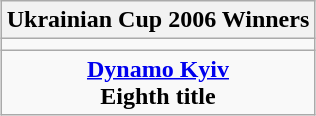<table class="wikitable" style="text-align: center; margin: 0 auto;">
<tr>
<th>Ukrainian Cup 2006 Winners</th>
</tr>
<tr>
<td></td>
</tr>
<tr>
<td><strong><a href='#'>Dynamo Kyiv</a></strong><br><strong>Eighth title</strong></td>
</tr>
</table>
